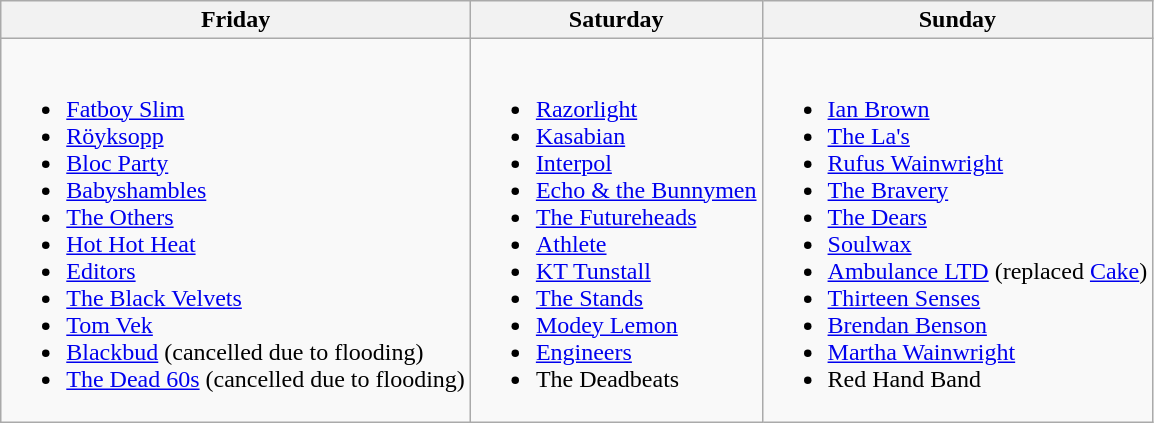<table class="wikitable">
<tr>
<th>Friday</th>
<th>Saturday</th>
<th>Sunday</th>
</tr>
<tr valign="top">
<td><br><ul><li><a href='#'>Fatboy Slim</a></li><li><a href='#'>Röyksopp</a></li><li><a href='#'>Bloc Party</a></li><li><a href='#'>Babyshambles</a></li><li><a href='#'>The Others</a></li><li><a href='#'>Hot Hot Heat</a></li><li><a href='#'>Editors</a></li><li><a href='#'>The Black Velvets</a></li><li><a href='#'>Tom Vek</a></li><li><a href='#'>Blackbud</a> (cancelled due to flooding)</li><li><a href='#'>The Dead 60s</a> (cancelled due to flooding)</li></ul></td>
<td><br><ul><li><a href='#'>Razorlight</a></li><li><a href='#'>Kasabian</a></li><li><a href='#'>Interpol</a></li><li><a href='#'>Echo & the Bunnymen</a></li><li><a href='#'>The Futureheads</a></li><li><a href='#'>Athlete</a></li><li><a href='#'>KT Tunstall</a></li><li><a href='#'>The Stands</a></li><li><a href='#'>Modey Lemon</a></li><li><a href='#'>Engineers</a></li><li>The Deadbeats</li></ul></td>
<td><br><ul><li><a href='#'>Ian Brown</a></li><li><a href='#'>The La's</a></li><li><a href='#'>Rufus Wainwright</a></li><li><a href='#'>The Bravery</a></li><li><a href='#'>The Dears</a></li><li><a href='#'>Soulwax</a></li><li><a href='#'>Ambulance LTD</a> (replaced <a href='#'>Cake</a>)</li><li><a href='#'>Thirteen Senses</a></li><li><a href='#'>Brendan Benson</a></li><li><a href='#'>Martha Wainwright</a></li><li>Red Hand Band</li></ul></td>
</tr>
</table>
